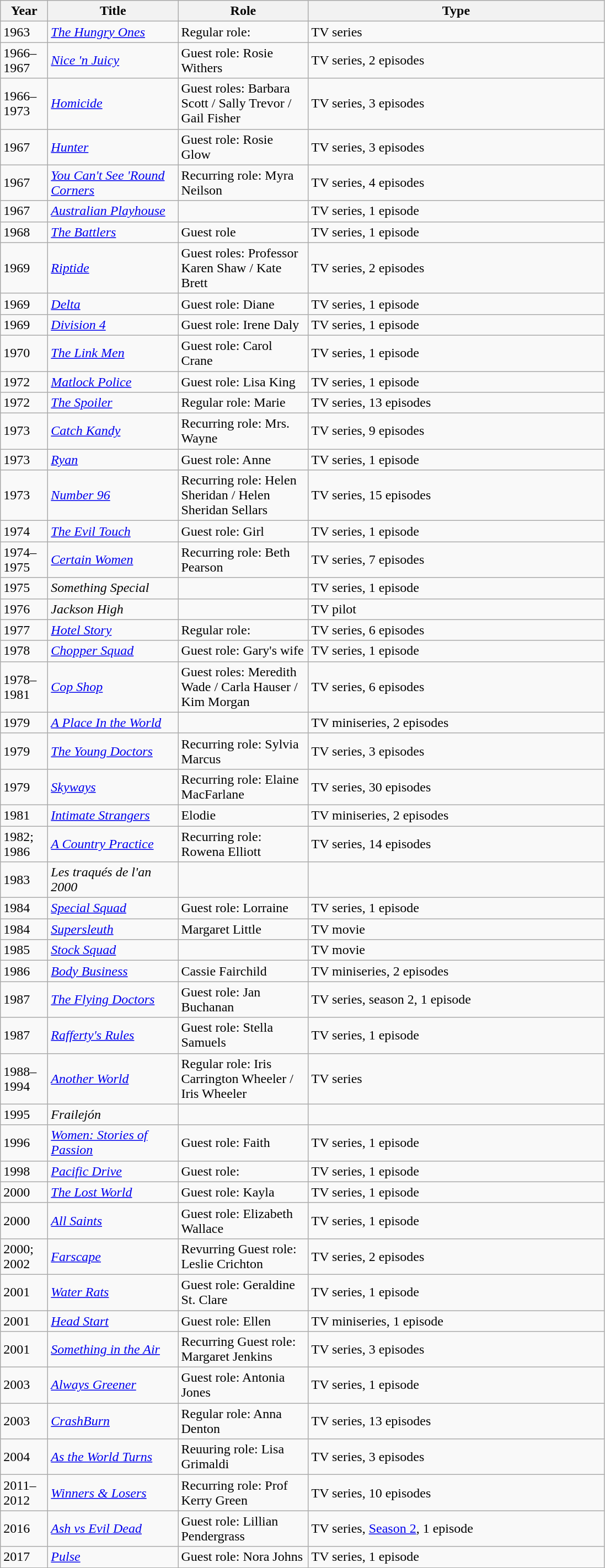<table class="wikitable plainrowheaders sortable">
<tr>
<th width="50" scope="col">Year</th>
<th width="150" scope="col">Title</th>
<th width="150" scope="col">Role</th>
<th width="350" scope="col">Type</th>
</tr>
<tr>
<td>1963</td>
<td><em><a href='#'>The Hungry Ones</a></em></td>
<td>Regular role:</td>
<td>TV series</td>
</tr>
<tr>
<td>1966–1967</td>
<td><em><a href='#'>Nice 'n Juicy</a></em></td>
<td>Guest role: Rosie Withers</td>
<td>TV series, 2 episodes</td>
</tr>
<tr>
<td>1966–1973</td>
<td><em><a href='#'>Homicide</a></em></td>
<td>Guest roles: Barbara Scott / Sally Trevor / Gail Fisher</td>
<td>TV series, 3 episodes</td>
</tr>
<tr>
<td>1967</td>
<td><em><a href='#'>Hunter</a></em></td>
<td>Guest role: Rosie Glow</td>
<td>TV series, 3 episodes</td>
</tr>
<tr>
<td>1967</td>
<td><em><a href='#'>You Can't See 'Round Corners</a></em></td>
<td>Recurring role: Myra Neilson</td>
<td>TV series, 4 episodes</td>
</tr>
<tr>
<td>1967</td>
<td><em><a href='#'>Australian Playhouse</a></em></td>
<td></td>
<td>TV series, 1 episode</td>
</tr>
<tr>
<td>1968</td>
<td><em><a href='#'>The Battlers</a></em></td>
<td>Guest role</td>
<td>TV series, 1 episode</td>
</tr>
<tr>
<td>1969</td>
<td><em><a href='#'>Riptide</a></em></td>
<td>Guest roles: Professor Karen Shaw / Kate Brett</td>
<td>TV series, 2 episodes</td>
</tr>
<tr>
<td>1969</td>
<td><em><a href='#'>Delta</a></em></td>
<td>Guest role: Diane</td>
<td>TV series, 1 episode</td>
</tr>
<tr>
<td>1969</td>
<td><em><a href='#'>Division 4</a></em></td>
<td>Guest role: Irene Daly</td>
<td>TV series, 1 episode</td>
</tr>
<tr>
<td>1970</td>
<td><em><a href='#'>The Link Men</a></em></td>
<td>Guest role: Carol Crane</td>
<td>TV series, 1 episode</td>
</tr>
<tr>
<td>1972</td>
<td><em><a href='#'>Matlock Police</a></em></td>
<td>Guest role: Lisa King</td>
<td>TV series, 1 episode</td>
</tr>
<tr>
<td>1972</td>
<td><em><a href='#'>The Spoiler</a></em></td>
<td>Regular role: Marie</td>
<td>TV series, 13 episodes</td>
</tr>
<tr>
<td>1973</td>
<td><em><a href='#'>Catch Kandy</a></em></td>
<td>Recurring role: Mrs. Wayne</td>
<td>TV series, 9 episodes</td>
</tr>
<tr>
<td>1973</td>
<td><em><a href='#'>Ryan</a></em></td>
<td>Guest role: Anne</td>
<td>TV series, 1 episode</td>
</tr>
<tr>
<td>1973</td>
<td><em><a href='#'>Number 96</a></em></td>
<td>Recurring role: Helen Sheridan / Helen Sheridan Sellars</td>
<td>TV series, 15 episodes</td>
</tr>
<tr>
<td>1974</td>
<td><em><a href='#'>The Evil Touch</a></em></td>
<td>Guest role: Girl</td>
<td>TV series, 1 episode</td>
</tr>
<tr>
<td>1974–1975</td>
<td><em><a href='#'>Certain Women</a></em></td>
<td>Recurring role: Beth Pearson</td>
<td>TV series, 7 episodes</td>
</tr>
<tr>
<td>1975</td>
<td><em>Something Special</em></td>
<td></td>
<td>TV series, 1 episode</td>
</tr>
<tr>
<td>1976</td>
<td><em>Jackson High</em></td>
<td></td>
<td>TV pilot</td>
</tr>
<tr>
<td>1977</td>
<td><em><a href='#'>Hotel Story</a></em></td>
<td>Regular role:</td>
<td>TV series, 6 episodes</td>
</tr>
<tr>
<td>1978</td>
<td><em><a href='#'>Chopper Squad</a></em></td>
<td>Guest role: Gary's wife</td>
<td>TV series, 1 episode</td>
</tr>
<tr>
<td>1978–1981</td>
<td><em><a href='#'>Cop Shop</a></em></td>
<td>Guest roles: Meredith Wade / Carla Hauser / Kim Morgan</td>
<td>TV series, 6 episodes</td>
</tr>
<tr>
<td>1979</td>
<td><em><a href='#'>A Place In the World</a></em></td>
<td></td>
<td>TV miniseries, 2 episodes</td>
</tr>
<tr>
<td>1979</td>
<td><em><a href='#'>The Young Doctors</a></em></td>
<td>Recurring role: Sylvia Marcus</td>
<td>TV series, 3 episodes</td>
</tr>
<tr>
<td>1979</td>
<td><em><a href='#'>Skyways</a></em></td>
<td>Recurring role: Elaine MacFarlane</td>
<td>TV series, 30 episodes</td>
</tr>
<tr>
<td>1981</td>
<td><em><a href='#'>Intimate Strangers</a></em></td>
<td>Elodie</td>
<td>TV miniseries, 2 episodes</td>
</tr>
<tr>
<td>1982; 1986</td>
<td><em><a href='#'>A Country Practice</a></em></td>
<td>Recurring role: Rowena Elliott</td>
<td>TV series, 14 episodes</td>
</tr>
<tr>
<td>1983</td>
<td><em>Les traqués de l'an 2000</em></td>
<td></td>
<td></td>
</tr>
<tr>
<td>1984</td>
<td><em><a href='#'>Special Squad</a></em></td>
<td>Guest role: Lorraine</td>
<td>TV series, 1 episode</td>
</tr>
<tr>
<td>1984</td>
<td><em><a href='#'>Supersleuth</a></em></td>
<td>Margaret Little</td>
<td>TV movie</td>
</tr>
<tr>
<td>1985</td>
<td><em><a href='#'>Stock Squad</a></em></td>
<td></td>
<td>TV movie</td>
</tr>
<tr>
<td>1986</td>
<td><em><a href='#'>Body Business</a></em></td>
<td>Cassie Fairchild</td>
<td>TV miniseries, 2 episodes</td>
</tr>
<tr>
<td>1987</td>
<td><em><a href='#'>The Flying Doctors</a></em></td>
<td>Guest role: Jan Buchanan</td>
<td>TV series, season 2, 1 episode</td>
</tr>
<tr>
<td>1987</td>
<td><em><a href='#'>Rafferty's Rules</a></em></td>
<td>Guest role: Stella Samuels</td>
<td>TV series, 1 episode</td>
</tr>
<tr>
<td>1988–1994</td>
<td><em><a href='#'>Another World</a></em></td>
<td>Regular role: Iris Carrington Wheeler / Iris Wheeler</td>
<td>TV series</td>
</tr>
<tr>
<td>1995</td>
<td><em>Frailejón</em></td>
<td></td>
<td></td>
</tr>
<tr>
<td>1996</td>
<td><em><a href='#'>Women: Stories of Passion</a></em></td>
<td>Guest role: Faith</td>
<td>TV series, 1 episode</td>
</tr>
<tr>
<td>1998</td>
<td><em><a href='#'>Pacific Drive</a></em></td>
<td>Guest role:</td>
<td>TV series, 1 episode</td>
</tr>
<tr>
<td>2000</td>
<td><em><a href='#'>The Lost World</a></em></td>
<td>Guest role: Kayla</td>
<td>TV series, 1 episode</td>
</tr>
<tr>
<td>2000</td>
<td><em><a href='#'>All Saints</a></em></td>
<td>Guest role: Elizabeth Wallace</td>
<td>TV series, 1 episode</td>
</tr>
<tr>
<td>2000; 2002</td>
<td><em><a href='#'>Farscape</a></em></td>
<td>Revurring Guest role: Leslie Crichton</td>
<td>TV series, 2 episodes</td>
</tr>
<tr>
<td>2001</td>
<td><em><a href='#'>Water Rats</a></em></td>
<td>Guest role: Geraldine St. Clare</td>
<td>TV series, 1 episode</td>
</tr>
<tr>
<td>2001</td>
<td><em><a href='#'>Head Start</a></em></td>
<td>Guest role: Ellen</td>
<td>TV miniseries, 1 episode</td>
</tr>
<tr>
<td>2001</td>
<td><em><a href='#'>Something in the Air</a></em></td>
<td>Recurring Guest role: Margaret Jenkins</td>
<td>TV series, 3 episodes</td>
</tr>
<tr>
<td>2003</td>
<td><em><a href='#'>Always Greener</a></em></td>
<td>Guest role: Antonia Jones</td>
<td>TV series, 1 episode</td>
</tr>
<tr>
<td>2003</td>
<td><em><a href='#'>CrashBurn</a></em></td>
<td>Regular role: Anna Denton</td>
<td>TV series, 13 episodes</td>
</tr>
<tr>
<td>2004</td>
<td><em><a href='#'>As the World Turns</a></em></td>
<td>Reuuring role: Lisa Grimaldi</td>
<td>TV series, 3 episodes</td>
</tr>
<tr>
<td>2011–2012</td>
<td><em><a href='#'>Winners & Losers</a></em></td>
<td>Recurring role: Prof Kerry Green</td>
<td>TV series, 10 episodes</td>
</tr>
<tr>
<td>2016</td>
<td><em><a href='#'>Ash vs Evil Dead</a></em></td>
<td>Guest role: Lillian Pendergrass</td>
<td>TV series, <a href='#'>Season 2</a>, 1 episode</td>
</tr>
<tr>
<td>2017</td>
<td><em><a href='#'>Pulse</a></em></td>
<td>Guest role: Nora Johns</td>
<td>TV series, 1 episode</td>
</tr>
</table>
